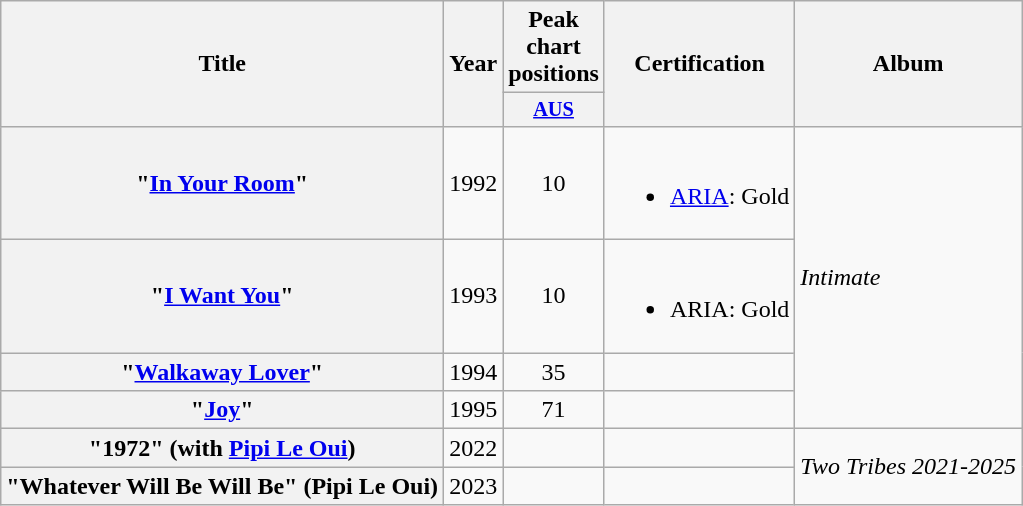<table class="wikitable plainrowheaders">
<tr>
<th rowspan="2">Title</th>
<th rowspan="2">Year</th>
<th colspan="1">Peak chart positions</th>
<th rowspan="2">Certification</th>
<th rowspan="2">Album</th>
</tr>
<tr>
<th style="width:3em;font-size:85%;"><a href='#'>AUS</a><br></th>
</tr>
<tr>
<th scope="row">"<a href='#'>In Your Room</a>"</th>
<td>1992</td>
<td align="center">10</td>
<td><br><ul><li><a href='#'>ARIA</a>: Gold</li></ul></td>
<td align="left" rowspan="4"><em>Intimate</em></td>
</tr>
<tr>
<th scope="row">"<a href='#'>I Want You</a>"</th>
<td>1993</td>
<td align="center">10</td>
<td><br><ul><li>ARIA: Gold</li></ul></td>
</tr>
<tr>
<th scope="row">"<a href='#'>Walkaway Lover</a>"</th>
<td>1994</td>
<td align="center">35</td>
<td></td>
</tr>
<tr>
<th scope="row">"<a href='#'>Joy</a>"</th>
<td>1995</td>
<td align="center">71</td>
<td></td>
</tr>
<tr>
<th scope="row">"1972" (with <a href='#'>Pipi Le Oui</a>)</th>
<td>2022</td>
<td></td>
<td></td>
<td align="left" rowspan="2"><em>Two Tribes 2021-2025</em></td>
</tr>
<tr>
<th scope="row">"Whatever Will Be Will Be" (Pipi Le Oui)</th>
<td>2023</td>
<td></td>
<td></td>
</tr>
</table>
